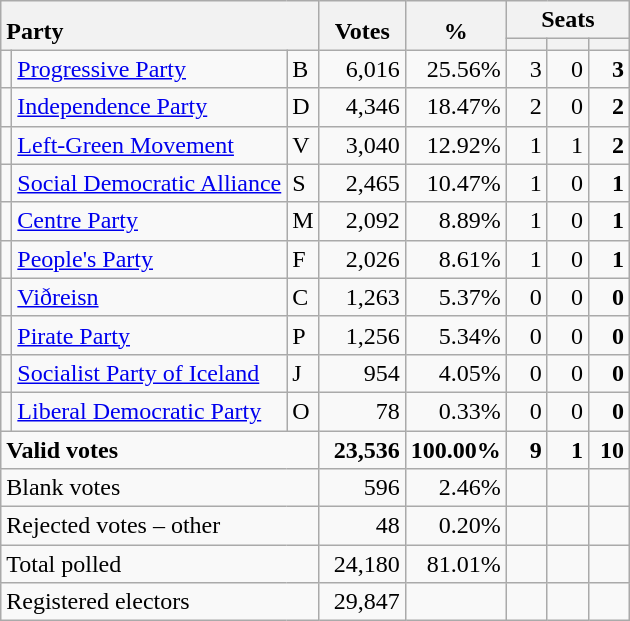<table class="wikitable" border="1" style="text-align:right;">
<tr>
<th style="text-align:left;" valign=bottom rowspan=2 colspan=3>Party</th>
<th align=center valign=bottom rowspan=2 width="50">Votes</th>
<th align=center valign=bottom rowspan=2 width="50">%</th>
<th colspan=3>Seats</th>
</tr>
<tr>
<th align=center valign=bottom width="20"><small></small></th>
<th align=center valign=bottom width="20"><small><a href='#'></a></small></th>
<th align=center valign=bottom width="20"><small></small></th>
</tr>
<tr>
<td></td>
<td align=left><a href='#'>Progressive Party</a></td>
<td align=left>B</td>
<td>6,016</td>
<td>25.56%</td>
<td>3</td>
<td>0</td>
<td><strong>3</strong></td>
</tr>
<tr>
<td></td>
<td align=left><a href='#'>Independence Party</a></td>
<td align=left>D</td>
<td>4,346</td>
<td>18.47%</td>
<td>2</td>
<td>0</td>
<td><strong>2</strong></td>
</tr>
<tr>
<td></td>
<td align=left><a href='#'>Left-Green Movement</a></td>
<td align=left>V</td>
<td>3,040</td>
<td>12.92%</td>
<td>1</td>
<td>1</td>
<td><strong>2</strong></td>
</tr>
<tr>
<td></td>
<td align=left style="white-space: nowrap;"><a href='#'>Social Democratic Alliance</a></td>
<td align=left>S</td>
<td>2,465</td>
<td>10.47%</td>
<td>1</td>
<td>0</td>
<td><strong>1</strong></td>
</tr>
<tr>
<td></td>
<td align=left><a href='#'>Centre Party</a></td>
<td align=left>M</td>
<td>2,092</td>
<td>8.89%</td>
<td>1</td>
<td>0</td>
<td><strong>1</strong></td>
</tr>
<tr>
<td></td>
<td align=left><a href='#'>People's Party</a></td>
<td align=left>F</td>
<td>2,026</td>
<td>8.61%</td>
<td>1</td>
<td>0</td>
<td><strong>1</strong></td>
</tr>
<tr>
<td></td>
<td align=left><a href='#'>Viðreisn</a></td>
<td align=left>C</td>
<td>1,263</td>
<td>5.37%</td>
<td>0</td>
<td>0</td>
<td><strong>0</strong></td>
</tr>
<tr>
<td></td>
<td align=left><a href='#'>Pirate Party</a></td>
<td align=left>P</td>
<td>1,256</td>
<td>5.34%</td>
<td>0</td>
<td>0</td>
<td><strong>0</strong></td>
</tr>
<tr>
<td></td>
<td align=left><a href='#'>Socialist Party of Iceland</a></td>
<td align=left>J</td>
<td>954</td>
<td>4.05%</td>
<td>0</td>
<td>0</td>
<td><strong>0</strong></td>
</tr>
<tr>
<td></td>
<td align=left><a href='#'>Liberal Democratic Party</a></td>
<td align=left>O</td>
<td>78</td>
<td>0.33%</td>
<td>0</td>
<td>0</td>
<td><strong>0</strong></td>
</tr>
<tr style="font-weight:bold">
<td align=left colspan=3>Valid votes</td>
<td>23,536</td>
<td>100.00%</td>
<td>9</td>
<td>1</td>
<td>10</td>
</tr>
<tr>
<td align=left colspan=3>Blank votes</td>
<td>596</td>
<td>2.46%</td>
<td></td>
<td></td>
<td></td>
</tr>
<tr>
<td align=left colspan=3>Rejected votes – other</td>
<td>48</td>
<td>0.20%</td>
<td></td>
<td></td>
<td></td>
</tr>
<tr>
<td align=left colspan=3>Total polled</td>
<td>24,180</td>
<td>81.01%</td>
<td></td>
<td></td>
<td></td>
</tr>
<tr>
<td align=left colspan=3>Registered electors</td>
<td>29,847</td>
<td></td>
<td></td>
<td></td>
<td></td>
</tr>
</table>
